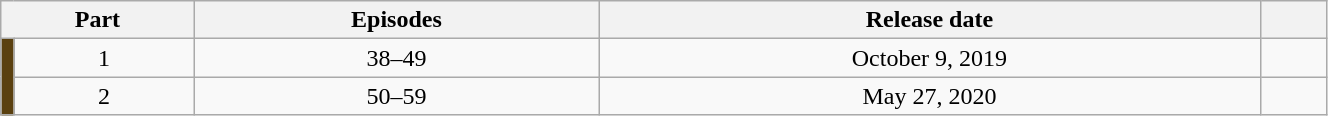<table class="wikitable" style="text-align: center; width: 70%;">
<tr>
<th colspan="2">Part</th>
<th>Episodes</th>
<th scope="column">Release date</th>
<th width="5%"></th>
</tr>
<tr>
<td rowspan="10" width="1%" style="background: #5A400F;"></td>
<td>1</td>
<td>38–49</td>
<td>October 9, 2019</td>
<td></td>
</tr>
<tr>
<td>2</td>
<td>50–59</td>
<td>May 27, 2020</td>
<td></td>
</tr>
</table>
